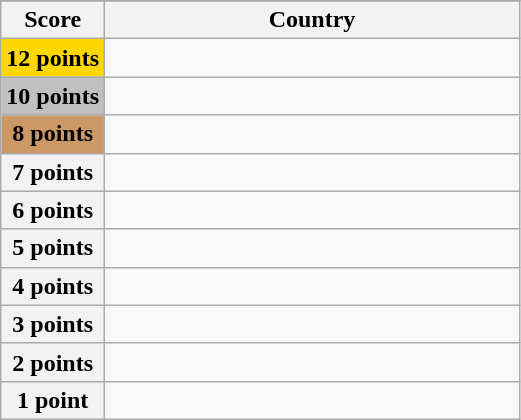<table class="wikitable">
<tr>
</tr>
<tr>
<th scope="col" width="20%">Score</th>
<th scope="col">Country</th>
</tr>
<tr>
<th scope="row" style="background:gold">12 points</th>
<td></td>
</tr>
<tr>
<th scope="row" style="background:silver">10 points</th>
<td></td>
</tr>
<tr>
<th scope="row" style="background:#CC9966">8 points</th>
<td></td>
</tr>
<tr>
<th scope="row">7 points</th>
<td></td>
</tr>
<tr>
<th scope="row">6 points</th>
<td></td>
</tr>
<tr>
<th scope="row">5 points</th>
<td></td>
</tr>
<tr>
<th scope="row">4 points</th>
<td></td>
</tr>
<tr>
<th scope="row">3 points</th>
<td></td>
</tr>
<tr>
<th scope="row">2 points</th>
<td></td>
</tr>
<tr>
<th scope="row">1 point</th>
<td></td>
</tr>
</table>
